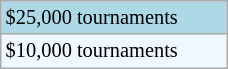<table class="wikitable" style="font-size:85%;" width=12%>
<tr style="background:lightblue;">
<td>$25,000 tournaments</td>
</tr>
<tr style="background:#f0f8ff;">
<td>$10,000 tournaments</td>
</tr>
</table>
